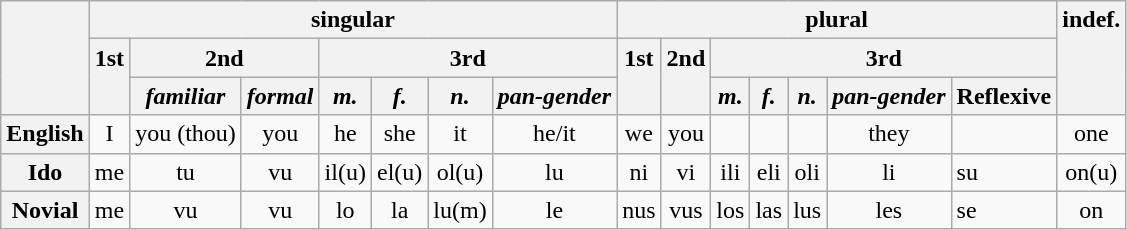<table class="wikitable">
<tr>
<th rowspan="3"></th>
<th colspan="7" valign="top">singular</th>
<th colspan="7" valign="top">plural</th>
<th rowspan="3" valign="top">indef.</th>
</tr>
<tr>
<th rowspan="2" valign="top">1st</th>
<th colspan="2" valign="top">2nd</th>
<th colspan="4" valign="top">3rd</th>
<th rowspan="2" valign="top">1st</th>
<th rowspan="2" valign="top">2nd</th>
<th colspan="5" valign="top">3rd</th>
</tr>
<tr>
<th><em>familiar</em></th>
<th><em>formal</em></th>
<th><em>m.</em></th>
<th><em>f.</em></th>
<th><em>n.</em></th>
<th><em>pan-gender</em></th>
<th><em>m.</em></th>
<th><em>f.</em></th>
<th><em>n.</em></th>
<th><em>pan-gender</em></th>
<th>Reflexive</th>
</tr>
<tr>
<th>English</th>
<td align="center">I</td>
<td align="center">you (thou)</td>
<td align="center">you</td>
<td align="center">he</td>
<td align="center">she</td>
<td align="center">it</td>
<td align="center">he/it</td>
<td align="center">we</td>
<td align="center">you</td>
<td align="center"> </td>
<td align="center"> </td>
<td align="center"> </td>
<td align="center">they</td>
<td></td>
<td align="center">one</td>
</tr>
<tr>
<th>Ido</th>
<td align="center">me</td>
<td align="center">tu</td>
<td align="center">vu</td>
<td align="center">il(u)</td>
<td align="center">el(u)</td>
<td align="center">ol(u)</td>
<td align="center">lu</td>
<td align="center">ni</td>
<td align="center">vi</td>
<td align="center">ili</td>
<td align="center">eli</td>
<td align="center">oli</td>
<td align="center">li</td>
<td>su</td>
<td align="center">on(u)</td>
</tr>
<tr>
<th>Novial</th>
<td align="center">me</td>
<td align="center">vu</td>
<td align="center">vu</td>
<td align="center">lo</td>
<td align="center">la</td>
<td align="center">lu(m)</td>
<td align="center">le</td>
<td align="center">nus</td>
<td align="center">vus</td>
<td align="center">los</td>
<td align="center">las</td>
<td align="center">lus</td>
<td align="center">les</td>
<td>se</td>
<td align="center">on</td>
</tr>
</table>
